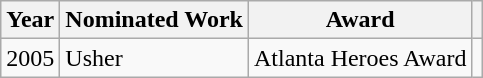<table class="wikitable">
<tr>
<th>Year</th>
<th>Nominated Work</th>
<th>Award</th>
<th></th>
</tr>
<tr>
<td>2005</td>
<td>Usher</td>
<td>Atlanta Heroes Award</td>
<td style="text-align:center;"></td>
</tr>
</table>
